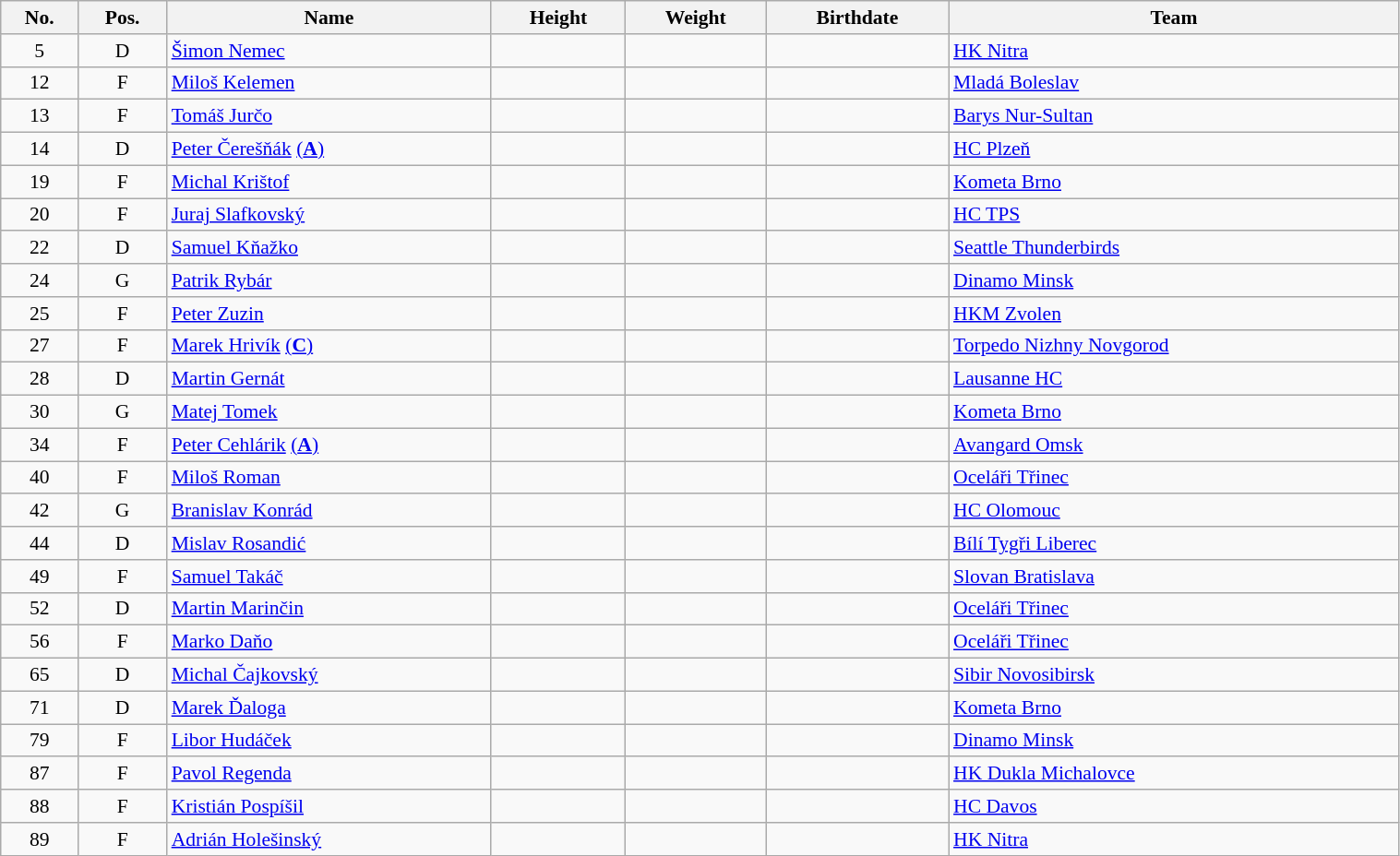<table width="80%" class="wikitable sortable" style="font-size: 90%; text-align: center;">
<tr>
<th>No.</th>
<th>Pos.</th>
<th>Name</th>
<th>Height</th>
<th>Weight</th>
<th>Birthdate</th>
<th>Team</th>
</tr>
<tr>
<td>5</td>
<td>D</td>
<td align=left><a href='#'>Šimon Nemec</a></td>
<td></td>
<td></td>
<td align=right></td>
<td style="text-align:left;"> <a href='#'>HK Nitra</a></td>
</tr>
<tr>
<td>12</td>
<td>F</td>
<td align=left><a href='#'>Miloš Kelemen</a></td>
<td></td>
<td></td>
<td align=right></td>
<td style="text-align:left;"> <a href='#'>Mladá Boleslav</a></td>
</tr>
<tr>
<td>13</td>
<td>F</td>
<td align=left><a href='#'>Tomáš Jurčo</a></td>
<td></td>
<td></td>
<td align=right></td>
<td style="text-align:left;"> <a href='#'>Barys Nur-Sultan</a></td>
</tr>
<tr>
<td>14</td>
<td>D</td>
<td align=left><a href='#'>Peter Čerešňák</a> <a href='#'>(<strong>A</strong>)</a></td>
<td></td>
<td></td>
<td align=right></td>
<td style="text-align:left;"> <a href='#'>HC Plzeň</a></td>
</tr>
<tr>
<td>19</td>
<td>F</td>
<td align=left><a href='#'>Michal Krištof</a></td>
<td></td>
<td></td>
<td align=right></td>
<td style="text-align:left;"> <a href='#'>Kometa Brno</a></td>
</tr>
<tr>
<td>20</td>
<td>F</td>
<td align=left><a href='#'>Juraj Slafkovský</a></td>
<td></td>
<td></td>
<td align=right></td>
<td style="text-align:left;"> <a href='#'>HC TPS</a></td>
</tr>
<tr>
<td>22</td>
<td>D</td>
<td align=left><a href='#'>Samuel Kňažko</a></td>
<td></td>
<td></td>
<td align=right></td>
<td style="text-align:left;"> <a href='#'>Seattle Thunderbirds</a></td>
</tr>
<tr>
<td>24</td>
<td>G</td>
<td align=left><a href='#'>Patrik Rybár</a></td>
<td></td>
<td></td>
<td align=right></td>
<td style="text-align:left;"> <a href='#'>Dinamo Minsk</a></td>
</tr>
<tr>
<td>25</td>
<td>F</td>
<td align=left><a href='#'>Peter Zuzin</a></td>
<td></td>
<td></td>
<td align=right></td>
<td style="text-align:left;"> <a href='#'>HKM Zvolen</a></td>
</tr>
<tr>
<td>27</td>
<td>F</td>
<td align=left><a href='#'>Marek Hrivík</a> <a href='#'>(<strong>C</strong>)</a></td>
<td></td>
<td></td>
<td align=right></td>
<td style="text-align:left;"> <a href='#'>Torpedo Nizhny Novgorod</a></td>
</tr>
<tr>
<td>28</td>
<td>D</td>
<td align=left><a href='#'>Martin Gernát</a></td>
<td></td>
<td></td>
<td align=right></td>
<td style="text-align:left;"> <a href='#'>Lausanne HC</a></td>
</tr>
<tr>
<td>30</td>
<td>G</td>
<td align=left><a href='#'>Matej Tomek</a></td>
<td></td>
<td></td>
<td align=right></td>
<td style="text-align:left;"> <a href='#'>Kometa Brno</a></td>
</tr>
<tr>
<td>34</td>
<td>F</td>
<td align=left><a href='#'>Peter Cehlárik</a> <a href='#'>(<strong>A</strong>)</a></td>
<td></td>
<td></td>
<td align=right></td>
<td style="text-align:left;"> <a href='#'>Avangard Omsk</a></td>
</tr>
<tr>
<td>40</td>
<td>F</td>
<td align=left><a href='#'>Miloš Roman</a></td>
<td></td>
<td></td>
<td align=right></td>
<td style="text-align:left;"> <a href='#'>Oceláři Třinec</a></td>
</tr>
<tr>
<td>42</td>
<td>G</td>
<td align=left><a href='#'>Branislav Konrád</a></td>
<td></td>
<td></td>
<td align=right></td>
<td style="text-align:left;"> <a href='#'>HC Olomouc</a></td>
</tr>
<tr>
<td>44</td>
<td>D</td>
<td align=left><a href='#'>Mislav Rosandić</a></td>
<td></td>
<td></td>
<td align=right></td>
<td style="text-align:left;"> <a href='#'>Bílí Tygři Liberec</a></td>
</tr>
<tr>
<td>49</td>
<td>F</td>
<td align=left><a href='#'>Samuel Takáč</a></td>
<td></td>
<td></td>
<td align=right></td>
<td style="text-align:left;"> <a href='#'>Slovan Bratislava</a></td>
</tr>
<tr>
<td>52</td>
<td>D</td>
<td align=left><a href='#'>Martin Marinčin</a></td>
<td></td>
<td></td>
<td align=right></td>
<td style="text-align:left;"> <a href='#'>Oceláři Třinec</a></td>
</tr>
<tr>
<td>56</td>
<td>F</td>
<td align=left><a href='#'>Marko Daňo</a></td>
<td></td>
<td></td>
<td align=right></td>
<td style="text-align:left;"> <a href='#'>Oceláři Třinec</a></td>
</tr>
<tr>
<td>65</td>
<td>D</td>
<td align=left><a href='#'>Michal Čajkovský</a></td>
<td></td>
<td></td>
<td align=right></td>
<td style="text-align:left;"> <a href='#'>Sibir Novosibirsk</a></td>
</tr>
<tr>
<td>71</td>
<td>D</td>
<td align=left><a href='#'>Marek Ďaloga</a></td>
<td></td>
<td></td>
<td align=right></td>
<td style="text-align:left;"> <a href='#'>Kometa Brno</a></td>
</tr>
<tr>
<td>79</td>
<td>F</td>
<td align=left><a href='#'>Libor Hudáček</a></td>
<td></td>
<td></td>
<td align=right></td>
<td style="text-align:left;"> <a href='#'>Dinamo Minsk</a></td>
</tr>
<tr>
<td>87</td>
<td>F</td>
<td align=left><a href='#'>Pavol Regenda</a></td>
<td></td>
<td></td>
<td align=right></td>
<td style="text-align:left;"> <a href='#'>HK Dukla Michalovce</a></td>
</tr>
<tr>
<td>88</td>
<td>F</td>
<td align=left><a href='#'>Kristián Pospíšil</a></td>
<td></td>
<td></td>
<td align=right></td>
<td style="text-align:left;"> <a href='#'>HC Davos</a></td>
</tr>
<tr>
<td>89</td>
<td>F</td>
<td align=left><a href='#'>Adrián Holešinský</a></td>
<td></td>
<td></td>
<td align=right></td>
<td style="text-align:left;"> <a href='#'>HK Nitra</a></td>
</tr>
</table>
